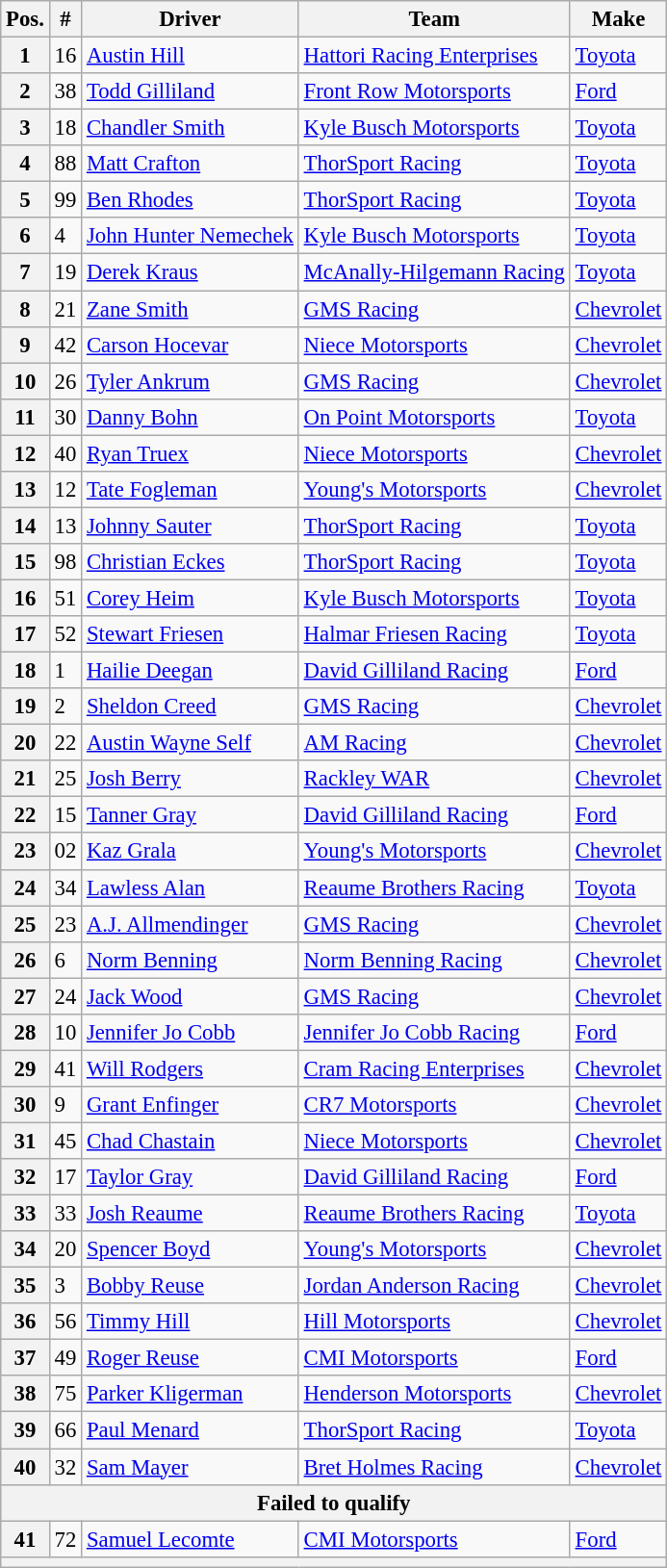<table class="wikitable" style="font-size:95%">
<tr>
<th>Pos.</th>
<th>#</th>
<th>Driver</th>
<th>Team</th>
<th>Make</th>
</tr>
<tr>
<th>1</th>
<td>16</td>
<td><a href='#'>Austin Hill</a></td>
<td><a href='#'>Hattori Racing Enterprises</a></td>
<td><a href='#'>Toyota</a></td>
</tr>
<tr>
<th>2</th>
<td>38</td>
<td><a href='#'>Todd Gilliland</a></td>
<td><a href='#'>Front Row Motorsports</a></td>
<td><a href='#'>Ford</a></td>
</tr>
<tr>
<th>3</th>
<td>18</td>
<td><a href='#'>Chandler Smith</a></td>
<td><a href='#'>Kyle Busch Motorsports</a></td>
<td><a href='#'>Toyota</a></td>
</tr>
<tr>
<th>4</th>
<td>88</td>
<td><a href='#'>Matt Crafton</a></td>
<td><a href='#'>ThorSport Racing</a></td>
<td><a href='#'>Toyota</a></td>
</tr>
<tr>
<th>5</th>
<td>99</td>
<td><a href='#'>Ben Rhodes</a></td>
<td><a href='#'>ThorSport Racing</a></td>
<td><a href='#'>Toyota</a></td>
</tr>
<tr>
<th>6</th>
<td>4</td>
<td><a href='#'>John Hunter Nemechek</a></td>
<td><a href='#'>Kyle Busch Motorsports</a></td>
<td><a href='#'>Toyota</a></td>
</tr>
<tr>
<th>7</th>
<td>19</td>
<td><a href='#'>Derek Kraus</a></td>
<td><a href='#'>McAnally-Hilgemann Racing</a></td>
<td><a href='#'>Toyota</a></td>
</tr>
<tr>
<th>8</th>
<td>21</td>
<td><a href='#'>Zane Smith</a></td>
<td><a href='#'>GMS Racing</a></td>
<td><a href='#'>Chevrolet</a></td>
</tr>
<tr>
<th>9</th>
<td>42</td>
<td><a href='#'>Carson Hocevar</a></td>
<td><a href='#'>Niece Motorsports</a></td>
<td><a href='#'>Chevrolet</a></td>
</tr>
<tr>
<th>10</th>
<td>26</td>
<td><a href='#'>Tyler Ankrum</a></td>
<td><a href='#'>GMS Racing</a></td>
<td><a href='#'>Chevrolet</a></td>
</tr>
<tr>
<th>11</th>
<td>30</td>
<td><a href='#'>Danny Bohn</a></td>
<td><a href='#'>On Point Motorsports</a></td>
<td><a href='#'>Toyota</a></td>
</tr>
<tr>
<th>12</th>
<td>40</td>
<td><a href='#'>Ryan Truex</a></td>
<td><a href='#'>Niece Motorsports</a></td>
<td><a href='#'>Chevrolet</a></td>
</tr>
<tr>
<th>13</th>
<td>12</td>
<td><a href='#'>Tate Fogleman</a></td>
<td><a href='#'>Young's Motorsports</a></td>
<td><a href='#'>Chevrolet</a></td>
</tr>
<tr>
<th>14</th>
<td>13</td>
<td><a href='#'>Johnny Sauter</a></td>
<td><a href='#'>ThorSport Racing</a></td>
<td><a href='#'>Toyota</a></td>
</tr>
<tr>
<th>15</th>
<td>98</td>
<td><a href='#'>Christian Eckes</a></td>
<td><a href='#'>ThorSport Racing</a></td>
<td><a href='#'>Toyota</a></td>
</tr>
<tr>
<th>16</th>
<td>51</td>
<td><a href='#'>Corey Heim</a></td>
<td><a href='#'>Kyle Busch Motorsports</a></td>
<td><a href='#'>Toyota</a></td>
</tr>
<tr>
<th>17</th>
<td>52</td>
<td><a href='#'>Stewart Friesen</a></td>
<td><a href='#'>Halmar Friesen Racing</a></td>
<td><a href='#'>Toyota</a></td>
</tr>
<tr>
<th>18</th>
<td>1</td>
<td><a href='#'>Hailie Deegan</a></td>
<td><a href='#'>David Gilliland Racing</a></td>
<td><a href='#'>Ford</a></td>
</tr>
<tr>
<th>19</th>
<td>2</td>
<td><a href='#'>Sheldon Creed</a></td>
<td><a href='#'>GMS Racing</a></td>
<td><a href='#'>Chevrolet</a></td>
</tr>
<tr>
<th>20</th>
<td>22</td>
<td><a href='#'>Austin Wayne Self</a></td>
<td><a href='#'>AM Racing</a></td>
<td><a href='#'>Chevrolet</a></td>
</tr>
<tr>
<th>21</th>
<td>25</td>
<td><a href='#'>Josh Berry</a></td>
<td><a href='#'>Rackley WAR</a></td>
<td><a href='#'>Chevrolet</a></td>
</tr>
<tr>
<th>22</th>
<td>15</td>
<td><a href='#'>Tanner Gray</a></td>
<td><a href='#'>David Gilliland Racing</a></td>
<td><a href='#'>Ford</a></td>
</tr>
<tr>
<th>23</th>
<td>02</td>
<td><a href='#'>Kaz Grala</a></td>
<td><a href='#'>Young's Motorsports</a></td>
<td><a href='#'>Chevrolet</a></td>
</tr>
<tr>
<th>24</th>
<td>34</td>
<td><a href='#'>Lawless Alan</a></td>
<td><a href='#'>Reaume Brothers Racing</a></td>
<td><a href='#'>Toyota</a></td>
</tr>
<tr>
<th>25</th>
<td>23</td>
<td><a href='#'>A.J. Allmendinger</a></td>
<td><a href='#'>GMS Racing</a></td>
<td><a href='#'>Chevrolet</a></td>
</tr>
<tr>
<th>26</th>
<td>6</td>
<td><a href='#'>Norm Benning</a></td>
<td><a href='#'>Norm Benning Racing</a></td>
<td><a href='#'>Chevrolet</a></td>
</tr>
<tr>
<th>27</th>
<td>24</td>
<td><a href='#'>Jack Wood</a></td>
<td><a href='#'>GMS Racing</a></td>
<td><a href='#'>Chevrolet</a></td>
</tr>
<tr>
<th>28</th>
<td>10</td>
<td><a href='#'>Jennifer Jo Cobb</a></td>
<td><a href='#'>Jennifer Jo Cobb Racing</a></td>
<td><a href='#'>Ford</a></td>
</tr>
<tr>
<th>29</th>
<td>41</td>
<td><a href='#'>Will Rodgers</a></td>
<td><a href='#'>Cram Racing Enterprises</a></td>
<td><a href='#'>Chevrolet</a></td>
</tr>
<tr>
<th>30</th>
<td>9</td>
<td><a href='#'>Grant Enfinger</a></td>
<td><a href='#'>CR7 Motorsports</a></td>
<td><a href='#'>Chevrolet</a></td>
</tr>
<tr>
<th>31</th>
<td>45</td>
<td><a href='#'>Chad Chastain</a></td>
<td><a href='#'>Niece Motorsports</a></td>
<td><a href='#'>Chevrolet</a></td>
</tr>
<tr>
<th>32</th>
<td>17</td>
<td><a href='#'>Taylor Gray</a></td>
<td><a href='#'>David Gilliland Racing</a></td>
<td><a href='#'>Ford</a></td>
</tr>
<tr>
<th>33</th>
<td>33</td>
<td><a href='#'>Josh Reaume</a></td>
<td><a href='#'>Reaume Brothers Racing</a></td>
<td><a href='#'>Toyota</a></td>
</tr>
<tr>
<th>34</th>
<td>20</td>
<td><a href='#'>Spencer Boyd</a></td>
<td><a href='#'>Young's Motorsports</a></td>
<td><a href='#'>Chevrolet</a></td>
</tr>
<tr>
<th>35</th>
<td>3</td>
<td><a href='#'>Bobby Reuse</a></td>
<td><a href='#'>Jordan Anderson Racing</a></td>
<td><a href='#'>Chevrolet</a></td>
</tr>
<tr>
<th>36</th>
<td>56</td>
<td><a href='#'>Timmy Hill</a></td>
<td><a href='#'>Hill Motorsports</a></td>
<td><a href='#'>Chevrolet</a></td>
</tr>
<tr>
<th>37</th>
<td>49</td>
<td><a href='#'>Roger Reuse</a></td>
<td><a href='#'>CMI Motorsports</a></td>
<td><a href='#'>Ford</a></td>
</tr>
<tr>
<th>38</th>
<td>75</td>
<td><a href='#'>Parker Kligerman</a></td>
<td><a href='#'>Henderson Motorsports</a></td>
<td><a href='#'>Chevrolet</a></td>
</tr>
<tr>
<th>39</th>
<td>66</td>
<td><a href='#'>Paul Menard</a></td>
<td><a href='#'>ThorSport Racing</a></td>
<td><a href='#'>Toyota</a></td>
</tr>
<tr>
<th>40</th>
<td>32</td>
<td><a href='#'>Sam Mayer</a></td>
<td><a href='#'>Bret Holmes Racing</a></td>
<td><a href='#'>Chevrolet</a></td>
</tr>
<tr>
<th colspan="5">Failed to qualify</th>
</tr>
<tr>
<th>41</th>
<td>72</td>
<td><a href='#'>Samuel Lecomte</a></td>
<td><a href='#'>CMI Motorsports</a></td>
<td><a href='#'>Ford</a></td>
</tr>
<tr>
<th colspan="5"></th>
</tr>
</table>
